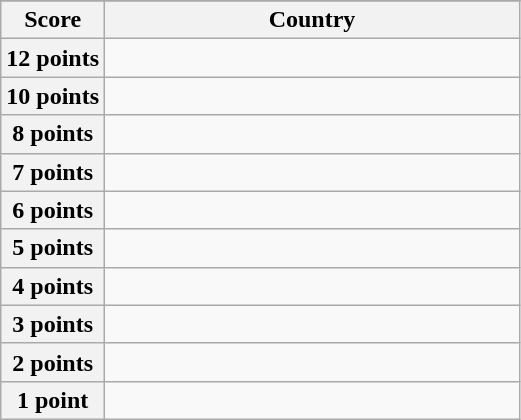<table class="wikitable">
<tr>
</tr>
<tr>
<th scope="col" width="20%">Score</th>
<th scope="col">Country</th>
</tr>
<tr>
<th scope="row">12 points</th>
<td></td>
</tr>
<tr>
<th scope="row">10 points</th>
<td></td>
</tr>
<tr>
<th scope="row">8 points</th>
<td></td>
</tr>
<tr>
<th scope="row">7 points</th>
<td></td>
</tr>
<tr>
<th scope="row">6 points</th>
<td></td>
</tr>
<tr>
<th scope="row">5 points</th>
<td></td>
</tr>
<tr>
<th scope="row">4 points</th>
<td></td>
</tr>
<tr>
<th scope="row">3 points</th>
<td></td>
</tr>
<tr>
<th scope="row">2 points</th>
<td></td>
</tr>
<tr>
<th scope="row">1 point</th>
<td></td>
</tr>
</table>
